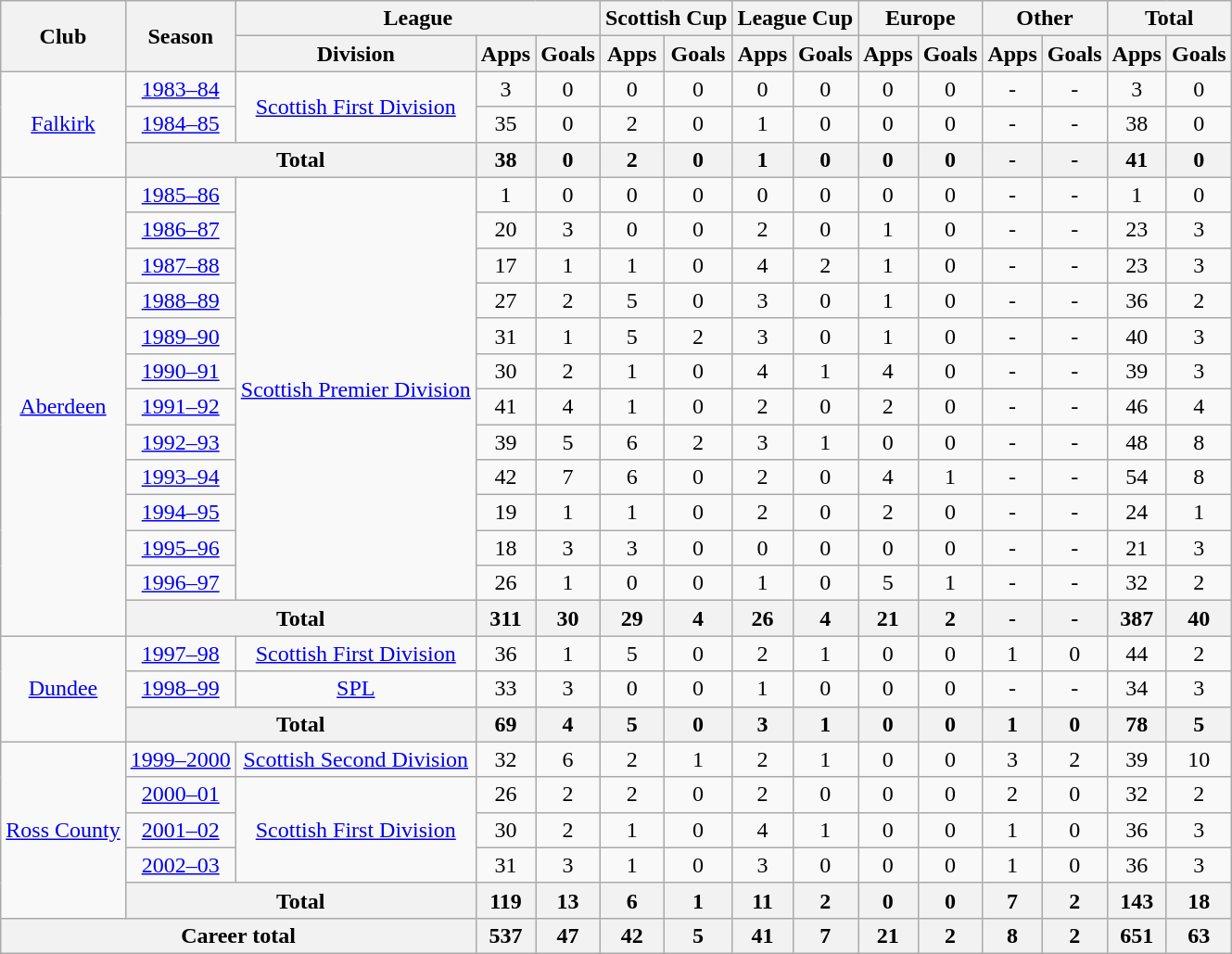<table class="wikitable" style="text-align:center">
<tr>
<th rowspan="2">Club</th>
<th rowspan="2">Season</th>
<th colspan="3">League</th>
<th colspan="2">Scottish Cup</th>
<th colspan="2">League Cup</th>
<th colspan="2">Europe</th>
<th colspan="2">Other</th>
<th colspan="2">Total</th>
</tr>
<tr>
<th>Division</th>
<th>Apps</th>
<th>Goals</th>
<th>Apps</th>
<th>Goals</th>
<th>Apps</th>
<th>Goals</th>
<th>Apps</th>
<th>Goals</th>
<th>Apps</th>
<th>Goals</th>
<th>Apps</th>
<th>Goals</th>
</tr>
<tr>
<td rowspan="3"><a href='#'>Falkirk</a></td>
<td><a href='#'>1983–84</a></td>
<td rowspan="2"><a href='#'>Scottish First Division</a></td>
<td>3</td>
<td>0</td>
<td>0</td>
<td>0</td>
<td>0</td>
<td>0</td>
<td>0</td>
<td>0</td>
<td>-</td>
<td>-</td>
<td>3</td>
<td>0</td>
</tr>
<tr>
<td><a href='#'>1984–85</a></td>
<td>35</td>
<td>0</td>
<td>2</td>
<td>0</td>
<td>1</td>
<td>0</td>
<td>0</td>
<td>0</td>
<td>-</td>
<td>-</td>
<td>38</td>
<td>0</td>
</tr>
<tr>
<th colspan="2">Total</th>
<th>38</th>
<th>0</th>
<th>2</th>
<th>0</th>
<th>1</th>
<th>0</th>
<th>0</th>
<th>0</th>
<th>-</th>
<th>-</th>
<th>41</th>
<th>0</th>
</tr>
<tr>
<td rowspan="13"><a href='#'>Aberdeen</a></td>
<td><a href='#'>1985–86</a></td>
<td rowspan="12"><a href='#'>Scottish Premier Division</a></td>
<td>1</td>
<td>0</td>
<td>0</td>
<td>0</td>
<td>0</td>
<td>0</td>
<td>0</td>
<td>0</td>
<td>-</td>
<td>-</td>
<td>1</td>
<td>0</td>
</tr>
<tr>
<td><a href='#'>1986–87</a></td>
<td>20</td>
<td>3</td>
<td>0</td>
<td>0</td>
<td>2</td>
<td>0</td>
<td>1</td>
<td>0</td>
<td>-</td>
<td>-</td>
<td>23</td>
<td>3</td>
</tr>
<tr>
<td><a href='#'>1987–88</a></td>
<td>17</td>
<td>1</td>
<td>1</td>
<td>0</td>
<td>4</td>
<td>2</td>
<td>1</td>
<td>0</td>
<td>-</td>
<td>-</td>
<td>23</td>
<td>3</td>
</tr>
<tr>
<td><a href='#'>1988–89</a></td>
<td>27</td>
<td>2</td>
<td>5</td>
<td>0</td>
<td>3</td>
<td>0</td>
<td>1</td>
<td>0</td>
<td>-</td>
<td>-</td>
<td>36</td>
<td>2</td>
</tr>
<tr>
<td><a href='#'>1989–90</a></td>
<td>31</td>
<td>1</td>
<td>5</td>
<td>2</td>
<td>3</td>
<td>0</td>
<td>1</td>
<td>0</td>
<td>-</td>
<td>-</td>
<td>40</td>
<td>3</td>
</tr>
<tr>
<td><a href='#'>1990–91</a></td>
<td>30</td>
<td>2</td>
<td>1</td>
<td>0</td>
<td>4</td>
<td>1</td>
<td>4</td>
<td>0</td>
<td>-</td>
<td>-</td>
<td>39</td>
<td>3</td>
</tr>
<tr>
<td><a href='#'>1991–92</a></td>
<td>41</td>
<td>4</td>
<td>1</td>
<td>0</td>
<td>2</td>
<td>0</td>
<td>2</td>
<td>0</td>
<td>-</td>
<td>-</td>
<td>46</td>
<td>4</td>
</tr>
<tr>
<td><a href='#'>1992–93</a></td>
<td>39</td>
<td>5</td>
<td>6</td>
<td>2</td>
<td>3</td>
<td>1</td>
<td>0</td>
<td>0</td>
<td>-</td>
<td>-</td>
<td>48</td>
<td>8</td>
</tr>
<tr>
<td><a href='#'>1993–94</a></td>
<td>42</td>
<td>7</td>
<td>6</td>
<td>0</td>
<td>2</td>
<td>0</td>
<td>4</td>
<td>1</td>
<td>-</td>
<td>-</td>
<td>54</td>
<td>8</td>
</tr>
<tr>
<td><a href='#'>1994–95</a></td>
<td>19</td>
<td>1</td>
<td>1</td>
<td>0</td>
<td>2</td>
<td>0</td>
<td>2</td>
<td>0</td>
<td>-</td>
<td>-</td>
<td>24</td>
<td>1</td>
</tr>
<tr>
<td><a href='#'>1995–96</a></td>
<td>18</td>
<td>3</td>
<td>3</td>
<td>0</td>
<td>0</td>
<td>0</td>
<td>0</td>
<td>0</td>
<td>-</td>
<td>-</td>
<td>21</td>
<td>3</td>
</tr>
<tr>
<td><a href='#'>1996–97</a></td>
<td>26</td>
<td>1</td>
<td>0</td>
<td>0</td>
<td>1</td>
<td>0</td>
<td>5</td>
<td>1</td>
<td>-</td>
<td>-</td>
<td>32</td>
<td>2</td>
</tr>
<tr>
<th colspan="2">Total</th>
<th>311</th>
<th>30</th>
<th>29</th>
<th>4</th>
<th>26</th>
<th>4</th>
<th>21</th>
<th>2</th>
<th>-</th>
<th>-</th>
<th>387</th>
<th>40</th>
</tr>
<tr>
<td rowspan="3"><a href='#'>Dundee</a></td>
<td><a href='#'>1997–98</a></td>
<td><a href='#'>Scottish First Division</a></td>
<td>36</td>
<td>1</td>
<td>5</td>
<td>0</td>
<td>2</td>
<td>1</td>
<td>0</td>
<td>0</td>
<td>1</td>
<td>0</td>
<td>44</td>
<td>2</td>
</tr>
<tr>
<td><a href='#'>1998–99</a></td>
<td><a href='#'>SPL</a></td>
<td>33</td>
<td>3</td>
<td>0</td>
<td>0</td>
<td>1</td>
<td>0</td>
<td>0</td>
<td>0</td>
<td>-</td>
<td>-</td>
<td>34</td>
<td>3</td>
</tr>
<tr>
<th colspan="2">Total</th>
<th>69</th>
<th>4</th>
<th>5</th>
<th>0</th>
<th>3</th>
<th>1</th>
<th>0</th>
<th>0</th>
<th>1</th>
<th>0</th>
<th>78</th>
<th>5</th>
</tr>
<tr>
<td rowspan="5"><a href='#'>Ross County</a></td>
<td><a href='#'>1999–2000</a></td>
<td><a href='#'>Scottish Second Division</a></td>
<td>32</td>
<td>6</td>
<td>2</td>
<td>1</td>
<td>2</td>
<td>1</td>
<td>0</td>
<td>0</td>
<td>3</td>
<td>2</td>
<td>39</td>
<td>10</td>
</tr>
<tr>
<td><a href='#'>2000–01</a></td>
<td rowspan="3"><a href='#'>Scottish First Division</a></td>
<td>26</td>
<td>2</td>
<td>2</td>
<td>0</td>
<td>2</td>
<td>0</td>
<td>0</td>
<td>0</td>
<td>2</td>
<td>0</td>
<td>32</td>
<td>2</td>
</tr>
<tr>
<td><a href='#'>2001–02</a></td>
<td>30</td>
<td>2</td>
<td>1</td>
<td>0</td>
<td>4</td>
<td>1</td>
<td>0</td>
<td>0</td>
<td>1</td>
<td>0</td>
<td>36</td>
<td>3</td>
</tr>
<tr>
<td><a href='#'>2002–03</a></td>
<td>31</td>
<td>3</td>
<td>1</td>
<td>0</td>
<td>3</td>
<td>0</td>
<td>0</td>
<td>0</td>
<td>1</td>
<td>0</td>
<td>36</td>
<td>3</td>
</tr>
<tr>
<th colspan="2">Total</th>
<th>119</th>
<th>13</th>
<th>6</th>
<th>1</th>
<th>11</th>
<th>2</th>
<th>0</th>
<th>0</th>
<th>7</th>
<th>2</th>
<th>143</th>
<th>18</th>
</tr>
<tr>
<th colspan="3">Career total</th>
<th>537</th>
<th>47</th>
<th>42</th>
<th>5</th>
<th>41</th>
<th>7</th>
<th>21</th>
<th>2</th>
<th>8</th>
<th>2</th>
<th>651</th>
<th>63</th>
</tr>
</table>
